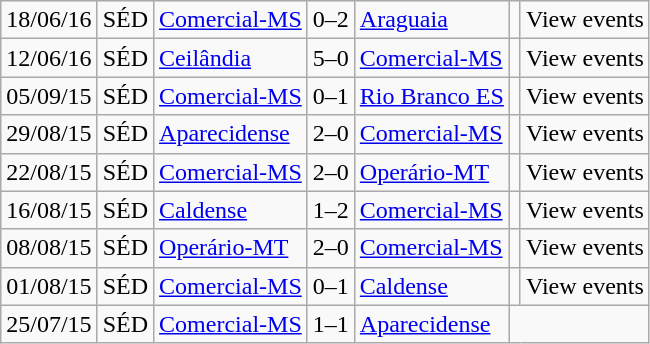<table class="wikitable">
<tr>
<td>18/06/16</td>
<td>SÉD</td>
<td><a href='#'>Comercial-MS</a></td>
<td>0–2</td>
<td><a href='#'>Araguaia</a></td>
<td></td>
<td>View events</td>
</tr>
<tr>
<td>12/06/16</td>
<td>SÉD</td>
<td><a href='#'>Ceilândia</a></td>
<td>5–0</td>
<td><a href='#'>Comercial-MS</a></td>
<td></td>
<td>View events</td>
</tr>
<tr>
<td>05/09/15</td>
<td>SÉD</td>
<td><a href='#'>Comercial-MS</a></td>
<td>0–1</td>
<td><a href='#'>Rio Branco ES</a></td>
<td></td>
<td>View events</td>
</tr>
<tr>
<td>29/08/15</td>
<td>SÉD</td>
<td><a href='#'>Aparecidense</a></td>
<td>2–0</td>
<td><a href='#'>Comercial-MS</a></td>
<td></td>
<td>View events</td>
</tr>
<tr>
<td>22/08/15</td>
<td>SÉD</td>
<td><a href='#'>Comercial-MS</a></td>
<td>2–0</td>
<td><a href='#'>Operário-MT</a></td>
<td></td>
<td>View events</td>
</tr>
<tr>
<td>16/08/15</td>
<td>SÉD</td>
<td><a href='#'>Caldense</a></td>
<td>1–2</td>
<td><a href='#'>Comercial-MS</a></td>
<td></td>
<td>View events</td>
</tr>
<tr>
<td>08/08/15</td>
<td>SÉD</td>
<td><a href='#'>Operário-MT</a></td>
<td>2–0</td>
<td><a href='#'>Comercial-MS</a></td>
<td></td>
<td>View events</td>
</tr>
<tr>
<td>01/08/15</td>
<td>SÉD</td>
<td><a href='#'>Comercial-MS</a></td>
<td>0–1</td>
<td><a href='#'>Caldense</a></td>
<td></td>
<td>View events</td>
</tr>
<tr>
<td>25/07/15</td>
<td>SÉD</td>
<td><a href='#'>Comercial-MS</a></td>
<td>1–1</td>
<td><a href='#'>Aparecidense</a></td>
</tr>
</table>
